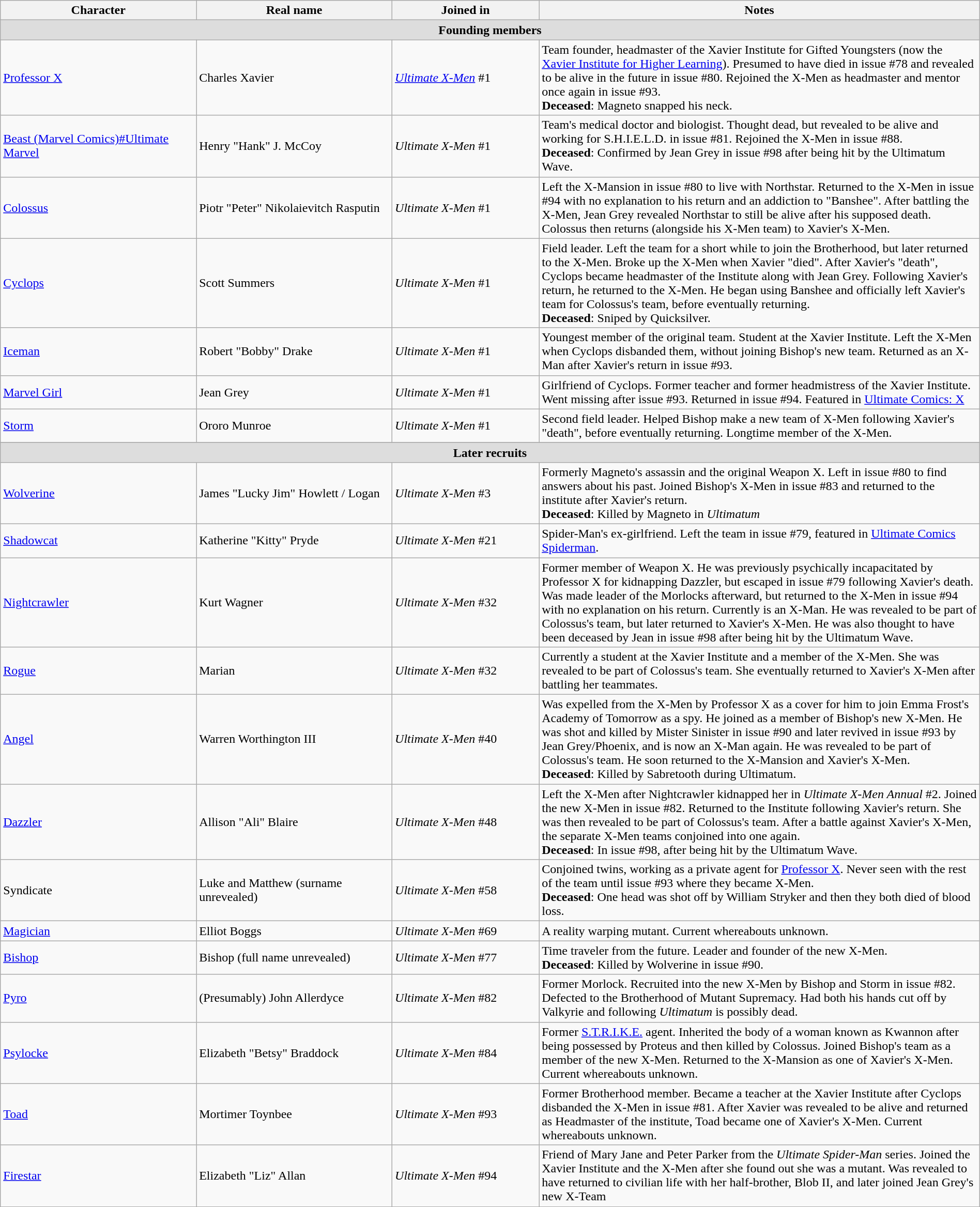<table class="wikitable" width=100%>
<tr>
<th width=20%>Character</th>
<th width=20%>Real name</th>
<th width=15%>Joined in</th>
<th width=45%>Notes</th>
</tr>
<tr bgcolor="#DDDDDD">
<td colspan="4" align="center"><strong>Founding members</strong></td>
</tr>
<tr>
<td><a href='#'>Professor X</a></td>
<td>Charles Xavier</td>
<td><em><a href='#'>Ultimate X-Men</a></em> #1</td>
<td>Team founder, headmaster of the Xavier Institute for Gifted Youngsters (now the <a href='#'>Xavier Institute for Higher Learning</a>). Presumed to have died in issue #78 and revealed to be alive in the future in issue #80. Rejoined the X-Men as headmaster and mentor once again in issue #93.<br><strong>Deceased</strong>: Magneto snapped his neck.</td>
</tr>
<tr>
<td><a href='#'>Beast (Marvel Comics)#Ultimate Marvel</a></td>
<td>Henry "Hank" J. McCoy</td>
<td><em>Ultimate X-Men</em> #1</td>
<td>Team's medical doctor and biologist. Thought dead, but revealed to be alive and working for S.H.I.E.L.D. in issue #81. Rejoined the X-Men in issue #88.<br><strong>Deceased</strong>: Confirmed by Jean Grey in issue #98 after being hit by the Ultimatum Wave.</td>
</tr>
<tr>
<td><a href='#'>Colossus</a></td>
<td>Piotr "Peter" Nikolaievitch Rasputin</td>
<td><em>Ultimate X-Men</em> #1</td>
<td>Left the X-Mansion in issue #80 to live with Northstar. Returned to the X-Men in issue #94 with no explanation to his return and an addiction to "Banshee". After battling the X-Men, Jean Grey revealed Northstar to still be alive after his supposed death. Colossus then returns (alongside his X-Men team) to Xavier's X-Men.</td>
</tr>
<tr>
<td><a href='#'>Cyclops</a></td>
<td>Scott Summers</td>
<td><em>Ultimate X-Men</em> #1</td>
<td>Field leader. Left the team for a short while to join the Brotherhood, but later returned to the X-Men. Broke up the X-Men when Xavier "died". After Xavier's "death", Cyclops became headmaster of the Institute along with Jean Grey. Following Xavier's return, he returned to the X-Men. He began using Banshee and officially left Xavier's team for Colossus's team, before eventually returning.<br><strong>Deceased</strong>: Sniped by Quicksilver.</td>
</tr>
<tr>
<td><a href='#'>Iceman</a></td>
<td>Robert "Bobby" Drake</td>
<td><em>Ultimate X-Men</em> #1</td>
<td>Youngest member of the original team. Student at the Xavier Institute. Left the X-Men when Cyclops disbanded them, without joining Bishop's new team. Returned as an X-Man after Xavier's return in issue #93.</td>
</tr>
<tr>
<td><a href='#'>Marvel Girl</a></td>
<td>Jean Grey</td>
<td><em>Ultimate X-Men</em> #1</td>
<td>Girlfriend of Cyclops. Former teacher and former headmistress of the Xavier Institute. Went missing after issue #93. Returned in issue #94. Featured in <a href='#'>Ultimate Comics: X</a></td>
</tr>
<tr>
<td><a href='#'>Storm</a></td>
<td>Ororo Munroe</td>
<td><em>Ultimate X-Men</em> #1</td>
<td>Second field leader. Helped Bishop make a new team of X-Men following Xavier's "death", before eventually returning. Longtime member of the X-Men.</td>
</tr>
<tr>
</tr>
<tr bgcolor="#DDDDDD">
<td colspan="4" align="center"><strong>Later recruits</strong></td>
</tr>
<tr>
<td><a href='#'>Wolverine</a></td>
<td>James "Lucky Jim" Howlett / Logan</td>
<td><em>Ultimate X-Men</em> #3</td>
<td>Formerly Magneto's assassin and the original Weapon X. Left in issue #80 to find answers about his past. Joined Bishop's X-Men in issue #83 and returned to the institute after Xavier's return.<br><strong>Deceased</strong>: Killed by Magneto in <em>Ultimatum</em></td>
</tr>
<tr>
<td><a href='#'>Shadowcat</a></td>
<td>Katherine "Kitty" Pryde</td>
<td><em>Ultimate X-Men</em> #21</td>
<td>Spider-Man's ex-girlfriend. Left the team in issue #79, featured in <a href='#'>Ultimate Comics Spiderman</a>.</td>
</tr>
<tr>
<td><a href='#'>Nightcrawler</a></td>
<td>Kurt Wagner</td>
<td><em>Ultimate X-Men</em> #32</td>
<td>Former member of Weapon X. He was previously psychically incapacitated by Professor X for kidnapping Dazzler, but escaped in issue #79 following Xavier's death. Was made leader of the Morlocks afterward, but returned to the X-Men in issue #94 with no explanation on his return. Currently is an X-Man. He was revealed to be part of Colossus's team, but later returned to Xavier's X-Men. He was also thought to have been deceased by Jean in issue #98 after being hit by the Ultimatum Wave.</td>
</tr>
<tr>
<td><a href='#'>Rogue</a></td>
<td>Marian</td>
<td><em>Ultimate X-Men</em> #32</td>
<td>Currently a student at the Xavier Institute and a member of the X-Men. She was revealed to be part of Colossus's team. She eventually returned to Xavier's X-Men after battling her teammates.</td>
</tr>
<tr>
<td><a href='#'>Angel</a></td>
<td>Warren Worthington III</td>
<td><em>Ultimate X-Men</em> #40</td>
<td>Was expelled from the X-Men by Professor X as a cover for him to join Emma Frost's Academy of Tomorrow as a spy. He joined as a member of Bishop's new X-Men. He was shot and killed by Mister Sinister in issue #90 and later revived in issue #93 by Jean Grey/Phoenix, and is now an X-Man again. He was revealed to be part of Colossus's team. He soon returned to the X-Mansion and Xavier's X-Men.<br><strong>Deceased</strong>: Killed by Sabretooth during Ultimatum.</td>
</tr>
<tr>
<td><a href='#'>Dazzler</a></td>
<td>Allison "Ali" Blaire</td>
<td><em>Ultimate X-Men</em> #48</td>
<td>Left the X-Men after Nightcrawler kidnapped her in <em>Ultimate X-Men Annual</em> #2. Joined the new X-Men in issue #82. Returned to the Institute following Xavier's return. She was then revealed to be part of Colossus's team. After a battle against Xavier's X-Men, the separate X-Men teams conjoined into one again.<br><strong>Deceased</strong>: In issue #98, after being hit by the Ultimatum Wave.</td>
</tr>
<tr>
<td>Syndicate</td>
<td>Luke and Matthew (surname unrevealed)</td>
<td><em>Ultimate X-Men</em> #58</td>
<td>Conjoined twins, working as a private agent for <a href='#'>Professor X</a>. Never seen with the rest of the team until issue #93 where they became X-Men.<br><strong>Deceased</strong>: One head was shot off by William Stryker and then they both died of blood loss.</td>
</tr>
<tr>
<td><a href='#'>Magician</a></td>
<td>Elliot Boggs</td>
<td><em>Ultimate X-Men</em> #69</td>
<td>A reality warping mutant. Current whereabouts unknown.</td>
</tr>
<tr>
<td><a href='#'>Bishop</a></td>
<td>Bishop (full name unrevealed)</td>
<td><em>Ultimate X-Men</em> #77</td>
<td>Time traveler from the future. Leader and founder of the new X-Men.<br><strong>Deceased</strong>: Killed by Wolverine in issue #90.</td>
</tr>
<tr>
<td><a href='#'>Pyro</a></td>
<td>(Presumably) John Allerdyce</td>
<td><em>Ultimate X-Men</em> #82</td>
<td>Former Morlock. Recruited into the new X-Men by Bishop and Storm in issue #82. Defected to the Brotherhood of Mutant Supremacy. Had both his hands cut off by Valkyrie and following <em>Ultimatum</em> is possibly dead.</td>
</tr>
<tr>
<td><a href='#'>Psylocke</a></td>
<td>Elizabeth "Betsy" Braddock</td>
<td><em>Ultimate X-Men</em> #84</td>
<td>Former <a href='#'>S.T.R.I.K.E.</a> agent. Inherited the body of a woman known as Kwannon after being possessed by Proteus and then killed by Colossus. Joined Bishop's team as a member of the new X-Men. Returned to the X-Mansion as one of Xavier's X-Men. Current whereabouts unknown.</td>
</tr>
<tr>
<td><a href='#'>Toad</a></td>
<td>Mortimer Toynbee</td>
<td><em>Ultimate X-Men</em> #93</td>
<td>Former Brotherhood member. Became a teacher at the Xavier Institute after Cyclops disbanded the X-Men in issue #81. After Xavier was revealed to be alive and returned as Headmaster of the institute, Toad became one of Xavier's X-Men. Current whereabouts unknown.</td>
</tr>
<tr>
<td><a href='#'>Firestar</a></td>
<td>Elizabeth "Liz" Allan</td>
<td><em>Ultimate X-Men</em> #94</td>
<td>Friend of Mary Jane and Peter Parker from the <em>Ultimate Spider-Man</em> series. Joined the Xavier Institute and the X-Men after she found out she was a mutant. Was revealed to have returned to civilian life with her half-brother, Blob II, and later joined Jean Grey's new X-Team</td>
</tr>
</table>
